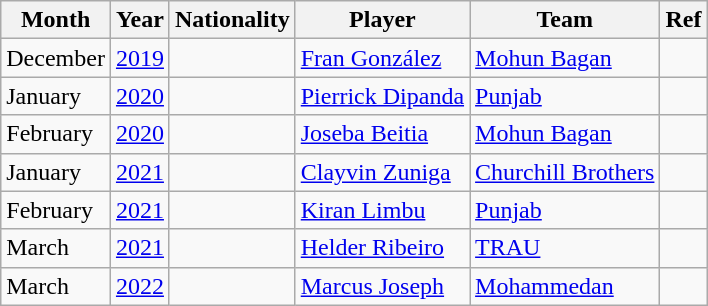<table class="wikitable sortable">
<tr>
<th>Month</th>
<th>Year</th>
<th>Nationality</th>
<th>Player</th>
<th>Team</th>
<th class="unsortable">Ref</th>
</tr>
<tr>
<td>December</td>
<td><a href='#'>2019</a></td>
<td></td>
<td><a href='#'>Fran González</a></td>
<td><a href='#'>Mohun Bagan</a></td>
<td></td>
</tr>
<tr>
<td>January</td>
<td><a href='#'>2020</a></td>
<td></td>
<td><a href='#'>Pierrick Dipanda</a></td>
<td><a href='#'>Punjab</a></td>
<td></td>
</tr>
<tr>
<td>February</td>
<td><a href='#'>2020</a></td>
<td></td>
<td><a href='#'>Joseba Beitia</a></td>
<td><a href='#'>Mohun Bagan</a></td>
<td></td>
</tr>
<tr>
<td>January</td>
<td><a href='#'>2021</a></td>
<td></td>
<td><a href='#'>Clayvin Zuniga</a></td>
<td><a href='#'>Churchill Brothers</a></td>
<td></td>
</tr>
<tr>
<td>February</td>
<td><a href='#'>2021</a></td>
<td></td>
<td><a href='#'>Kiran Limbu</a></td>
<td><a href='#'>Punjab</a></td>
<td></td>
</tr>
<tr>
<td>March</td>
<td><a href='#'>2021</a></td>
<td></td>
<td><a href='#'>Helder Ribeiro</a></td>
<td><a href='#'>TRAU</a></td>
<td></td>
</tr>
<tr>
<td>March</td>
<td><a href='#'>2022</a></td>
<td></td>
<td><a href='#'>Marcus Joseph</a></td>
<td><a href='#'>Mohammedan</a></td>
<td></td>
</tr>
</table>
